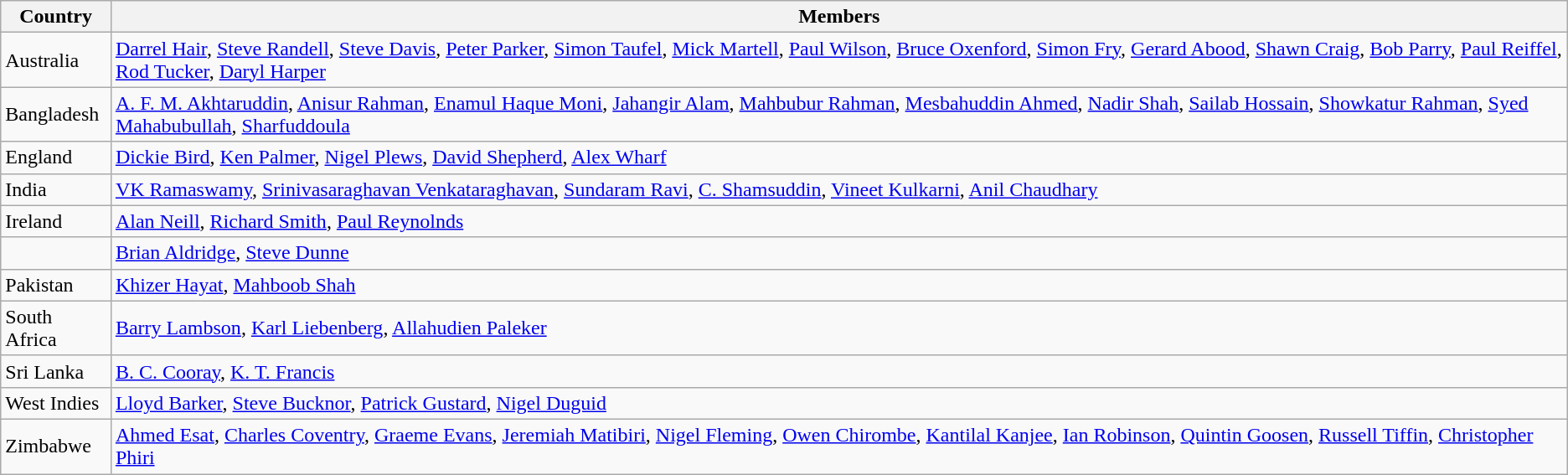<table class="wikitable">
<tr>
<th>Country</th>
<th>Members</th>
</tr>
<tr>
<td> Australia</td>
<td><a href='#'>Darrel Hair</a>, <a href='#'>Steve Randell</a>, <a href='#'>Steve Davis</a>, <a href='#'>Peter Parker</a>, <a href='#'>Simon Taufel</a>, <a href='#'>Mick Martell</a>, <a href='#'>Paul Wilson</a>, <a href='#'>Bruce Oxenford</a>, <a href='#'>Simon Fry</a>, <a href='#'>Gerard Abood</a>, <a href='#'>Shawn Craig</a>, <a href='#'>Bob Parry</a>, <a href='#'>Paul Reiffel</a>, <a href='#'>Rod Tucker</a>, <a href='#'>Daryl Harper</a></td>
</tr>
<tr>
<td> Bangladesh</td>
<td><a href='#'>A. F. M. Akhtaruddin</a>, <a href='#'>Anisur Rahman</a>, <a href='#'>Enamul Haque Moni</a>, <a href='#'>Jahangir Alam</a>, <a href='#'>Mahbubur Rahman</a>, <a href='#'>Mesbahuddin Ahmed</a>, <a href='#'>Nadir Shah</a>, <a href='#'>Sailab Hossain</a>, <a href='#'>Showkatur Rahman</a>, <a href='#'>Syed Mahabubullah</a>, <a href='#'>Sharfuddoula</a></td>
</tr>
<tr>
<td> England</td>
<td><a href='#'>Dickie Bird</a>, <a href='#'>Ken Palmer</a>, <a href='#'>Nigel Plews</a>, <a href='#'>David Shepherd</a>, <a href='#'>Alex Wharf</a></td>
</tr>
<tr>
<td> India</td>
<td><a href='#'>VK Ramaswamy</a>, <a href='#'>Srinivasaraghavan Venkataraghavan</a>, <a href='#'>Sundaram Ravi</a>, <a href='#'>C. Shamsuddin</a>, <a href='#'>Vineet Kulkarni</a>, <a href='#'>Anil Chaudhary</a></td>
</tr>
<tr>
<td> Ireland</td>
<td><a href='#'>Alan Neill</a>, <a href='#'>Richard Smith</a>, <a href='#'>Paul Reynolnds</a></td>
</tr>
<tr>
<td></td>
<td><a href='#'>Brian Aldridge</a>, <a href='#'>Steve Dunne</a></td>
</tr>
<tr>
<td> Pakistan</td>
<td><a href='#'>Khizer Hayat</a>, <a href='#'>Mahboob Shah</a></td>
</tr>
<tr>
<td> South Africa</td>
<td><a href='#'>Barry Lambson</a>, <a href='#'>Karl Liebenberg</a>, <a href='#'>Allahudien Paleker</a></td>
</tr>
<tr>
<td> Sri Lanka</td>
<td><a href='#'>B. C. Cooray</a>, <a href='#'>K. T. Francis</a></td>
</tr>
<tr>
<td> West Indies</td>
<td><a href='#'>Lloyd Barker</a>, <a href='#'>Steve Bucknor</a>, <a href='#'>Patrick Gustard</a>, <a href='#'>Nigel Duguid</a></td>
</tr>
<tr>
<td> Zimbabwe</td>
<td><a href='#'>Ahmed Esat</a>, <a href='#'>Charles Coventry</a>, <a href='#'>Graeme Evans</a>, <a href='#'>Jeremiah Matibiri</a>, <a href='#'>Nigel Fleming</a>, <a href='#'>Owen Chirombe</a>, <a href='#'>Kantilal Kanjee</a>, <a href='#'>Ian Robinson</a>, <a href='#'>Quintin Goosen</a>, <a href='#'>Russell Tiffin</a>, <a href='#'>Christopher Phiri</a></td>
</tr>
</table>
